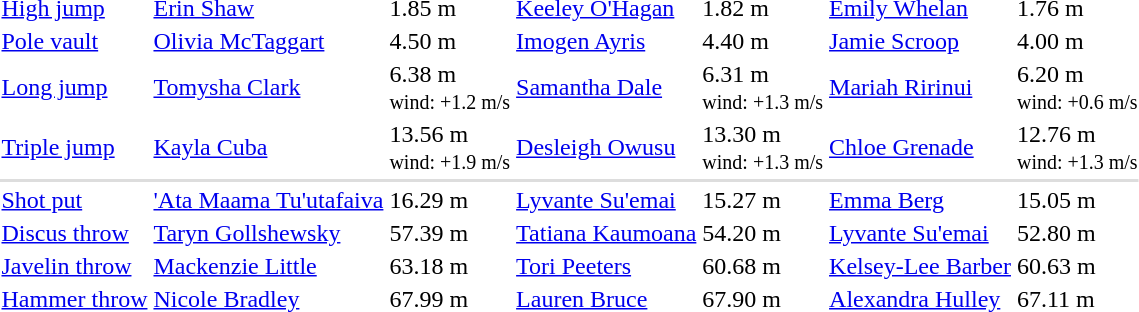<table>
<tr>
<td><a href='#'>High jump</a></td>
<td align=left><a href='#'>Erin Shaw</a> <br> </td>
<td>1.85 m</td>
<td align=left><a href='#'>Keeley O'Hagan</a> <br> </td>
<td>1.82 m</td>
<td align=left><a href='#'>Emily Whelan</a> <br> </td>
<td>1.76 m</td>
</tr>
<tr>
<td><a href='#'>Pole vault</a></td>
<td align=left><a href='#'>Olivia McTaggart</a> <br> </td>
<td>4.50 m</td>
<td align=left><a href='#'>Imogen Ayris</a> <br> </td>
<td>4.40 m</td>
<td align=left><a href='#'>Jamie Scroop</a> <br> </td>
<td>4.00 m</td>
</tr>
<tr>
<td><a href='#'>Long jump</a></td>
<td align=left><a href='#'>Tomysha Clark</a> <br> </td>
<td>6.38 m <br><small>wind: +1.2 m/s</small></td>
<td align=left><a href='#'>Samantha Dale</a> <br> </td>
<td>6.31 m <br><small>wind: +1.3 m/s</small></td>
<td align=left><a href='#'>Mariah Ririnui</a> <br> </td>
<td>6.20 m <br><small>wind: +0.6 m/s</small></td>
</tr>
<tr>
<td><a href='#'>Triple jump</a></td>
<td align=left><a href='#'>Kayla Cuba</a> <br> </td>
<td>13.56 m <br><small>wind: +1.9 m/s</small></td>
<td align=left><a href='#'>Desleigh Owusu</a> <br> </td>
<td>13.30 m<br><small>wind: +1.3 m/s</small></td>
<td align=left><a href='#'>Chloe Grenade</a> <br> </td>
<td>12.76 m<br><small>wind: +1.3 m/s</small></td>
</tr>
<tr bgcolor=#DDDDDD>
<td colspan=8></td>
</tr>
<tr>
<td><a href='#'>Shot put</a></td>
<td align=left><a href='#'>'Ata Maama Tu'utafaiva</a> <br> </td>
<td>16.29 m</td>
<td align=left><a href='#'>Lyvante Su'emai</a> <br> </td>
<td>15.27 m</td>
<td align=left><a href='#'>Emma Berg</a> <br> </td>
<td>15.05 m</td>
</tr>
<tr>
<td><a href='#'>Discus throw</a></td>
<td align=left><a href='#'>Taryn Gollshewsky</a> <br> </td>
<td>57.39 m</td>
<td align=left><a href='#'>Tatiana Kaumoana</a> <br> </td>
<td>54.20 m</td>
<td align=left><a href='#'>Lyvante Su'emai</a> <br> </td>
<td>52.80 m</td>
</tr>
<tr>
<td><a href='#'>Javelin throw</a></td>
<td align=left><a href='#'>Mackenzie Little</a> <br> </td>
<td>63.18 m</td>
<td align=left><a href='#'>Tori Peeters</a> <br> </td>
<td>60.68 m</td>
<td align=left><a href='#'>Kelsey-Lee Barber</a> <br> </td>
<td>60.63 m</td>
</tr>
<tr>
<td><a href='#'>Hammer throw</a></td>
<td align=left><a href='#'>Nicole Bradley</a> <br> </td>
<td>67.99 m</td>
<td align=left><a href='#'>Lauren Bruce</a> <br> </td>
<td>67.90 m</td>
<td align=left><a href='#'>Alexandra Hulley</a> <br> </td>
<td>67.11 m</td>
</tr>
</table>
